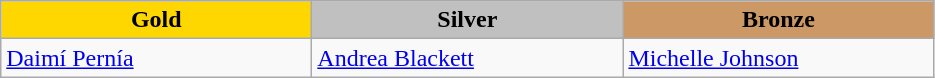<table class="wikitable" style="text-align:left">
<tr align="center">
<td width=200 bgcolor=gold><strong>Gold</strong></td>
<td width=200 bgcolor=silver><strong>Silver</strong></td>
<td width=200 bgcolor=CC9966><strong>Bronze</strong></td>
</tr>
<tr>
<td><a href='#'>Daimí Pernía</a><br><em></em></td>
<td><a href='#'>Andrea Blackett</a><br><em></em></td>
<td><a href='#'>Michelle Johnson</a><br><em></em></td>
</tr>
</table>
